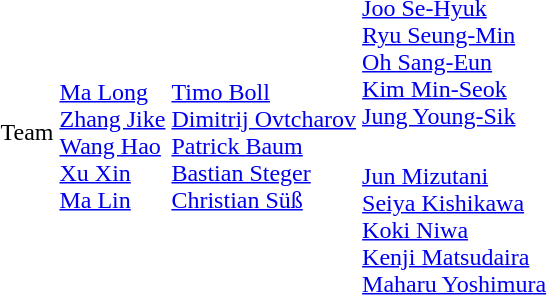<table>
<tr>
<td rowspan=2>Team</td>
<td rowspan=2><br><a href='#'>Ma Long</a><br><a href='#'>Zhang Jike</a><br><a href='#'>Wang Hao</a><br><a href='#'>Xu Xin</a><br><a href='#'>Ma Lin</a></td>
<td rowspan=2><br><a href='#'>Timo Boll</a><br><a href='#'>Dimitrij Ovtcharov</a><br><a href='#'>Patrick Baum</a><br><a href='#'>Bastian Steger</a><br><a href='#'>Christian Süß</a></td>
<td><br><a href='#'>Joo Se-Hyuk</a><br><a href='#'>Ryu Seung-Min</a><br><a href='#'>Oh Sang-Eun</a><br><a href='#'>Kim Min-Seok</a><br><a href='#'>Jung Young-Sik</a></td>
</tr>
<tr>
<td><br><a href='#'>Jun Mizutani</a><br><a href='#'>Seiya Kishikawa</a><br><a href='#'>Koki Niwa</a><br><a href='#'>Kenji Matsudaira</a><br><a href='#'>Maharu Yoshimura</a></td>
</tr>
</table>
